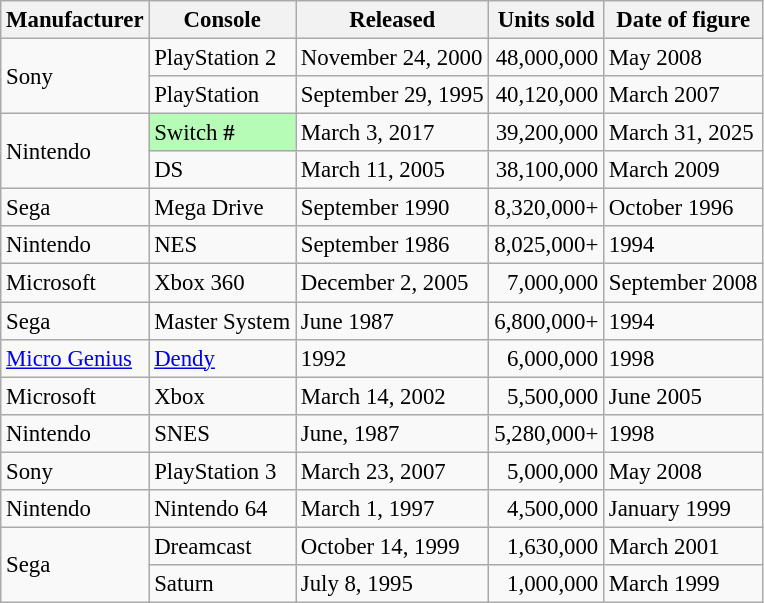<table class="wikitable sortable" style="font-size:95%">
<tr>
<th>Manufacturer</th>
<th>Console</th>
<th>Released</th>
<th data-sort-type="number">Units sold</th>
<th>Date of figure</th>
</tr>
<tr>
<td rowspan="2">Sony</td>
<td>PlayStation 2</td>
<td>November 24, 2000</td>
<td align=right>48,000,000</td>
<td>May 2008</td>
</tr>
<tr>
<td>PlayStation</td>
<td>September 29, 1995</td>
<td align=right>40,120,000</td>
<td>March 2007</td>
</tr>
<tr>
<td rowspan="2">Nintendo</td>
<td style="background:#b6fcb6;">Switch <strong>#</strong></td>
<td>March 3, 2017</td>
<td align="right">39,200,000</td>
<td>March 31, 2025</td>
</tr>
<tr>
<td>DS</td>
<td>March 11, 2005</td>
<td align=right>38,100,000</td>
<td>March 2009</td>
</tr>
<tr>
<td>Sega</td>
<td>Mega Drive</td>
<td>September 1990</td>
<td align=right>8,320,000+</td>
<td>October 1996</td>
</tr>
<tr>
<td>Nintendo</td>
<td>NES</td>
<td>September 1986</td>
<td align=right>8,025,000+</td>
<td>1994</td>
</tr>
<tr>
<td>Microsoft</td>
<td>Xbox 360</td>
<td>December 2, 2005</td>
<td align=right>7,000,000</td>
<td>September 2008</td>
</tr>
<tr>
<td>Sega</td>
<td>Master System</td>
<td>June 1987</td>
<td align=right>6,800,000+</td>
<td>1994</td>
</tr>
<tr>
<td><a href='#'>Micro Genius</a></td>
<td><a href='#'>Dendy</a></td>
<td>1992</td>
<td align=right>6,000,000</td>
<td>1998</td>
</tr>
<tr>
<td>Microsoft</td>
<td>Xbox</td>
<td>March 14, 2002</td>
<td align=right>5,500,000</td>
<td>June 2005</td>
</tr>
<tr>
<td>Nintendo</td>
<td>SNES</td>
<td>June, 1987</td>
<td align=right>5,280,000+</td>
<td>1998</td>
</tr>
<tr>
<td>Sony</td>
<td>PlayStation 3</td>
<td>March 23, 2007</td>
<td align=right>5,000,000</td>
<td>May 2008</td>
</tr>
<tr>
<td>Nintendo</td>
<td>Nintendo 64</td>
<td>March 1, 1997</td>
<td align=right>4,500,000</td>
<td>January 1999</td>
</tr>
<tr>
<td rowspan="2">Sega</td>
<td>Dreamcast</td>
<td>October 14, 1999</td>
<td align=right>1,630,000</td>
<td>March 2001</td>
</tr>
<tr>
<td>Saturn</td>
<td>July 8, 1995</td>
<td align=right>1,000,000</td>
<td>March 1999</td>
</tr>
</table>
